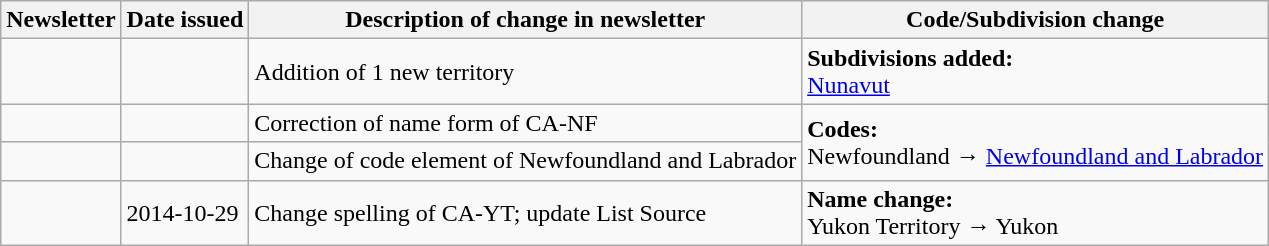<table class="wikitable">
<tr>
<th>Newsletter</th>
<th>Date issued</th>
<th>Description of change in newsletter</th>
<th>Code/Subdivision change</th>
</tr>
<tr>
<td id="I-1"></td>
<td></td>
<td>Addition of 1 new territory</td>
<td style=white-space:nowrap><strong>Subdivisions added:</strong><br>  <a href='#'>Nunavut</a></td>
</tr>
<tr>
<td id="I-2"></td>
<td></td>
<td>Correction of name form of CA-NF</td>
<td rowspan=2 style=white-space:nowrap><strong>Codes:</strong><br>  Newfoundland →  <a href='#'>Newfoundland and Labrador</a></td>
</tr>
<tr>
<td id="I-4"></td>
<td></td>
<td>Change of code element of Newfoundland and Labrador</td>
</tr>
<tr>
<td></td>
<td>2014-10-29</td>
<td>Change spelling of CA-YT; update List Source</td>
<td><strong>Name change:</strong><br> Yukon Territory → Yukon</td>
</tr>
</table>
